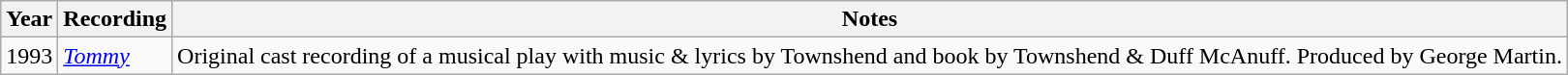<table class="wikitable">
<tr>
<th>Year</th>
<th>Recording</th>
<th>Notes</th>
</tr>
<tr>
<td>1993</td>
<td><em><a href='#'>Tommy</a></em></td>
<td>Original cast recording of a musical play with music & lyrics by Townshend and book by Townshend & Duff McAnuff. Produced by George Martin.</td>
</tr>
</table>
